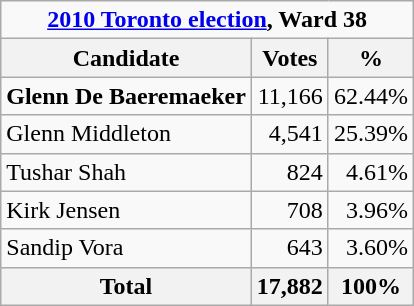<table class="wikitable">
<tr>
<td Colspan="3" align="center"><strong><a href='#'>2010 Toronto election</a>, Ward 38</strong></td>
</tr>
<tr>
<th bgcolor="#DDDDFF">Candidate</th>
<th bgcolor="#DDDDFF">Votes</th>
<th bgcolor="#DDDDFF">%</th>
</tr>
<tr>
<td><strong>Glenn De Baeremaeker</strong></td>
<td align=right>11,166</td>
<td align=right>62.44%</td>
</tr>
<tr>
<td>Glenn Middleton</td>
<td align=right>4,541</td>
<td align=right>25.39%</td>
</tr>
<tr>
<td>Tushar Shah</td>
<td align=right>824</td>
<td align=right>4.61%</td>
</tr>
<tr>
<td>Kirk Jensen</td>
<td align=right>708</td>
<td align=right>3.96%</td>
</tr>
<tr>
<td>Sandip Vora</td>
<td align=right>643</td>
<td align=right>3.60%</td>
</tr>
<tr>
<th>Total</th>
<th align=right>17,882</th>
<th align=right>100%</th>
</tr>
</table>
